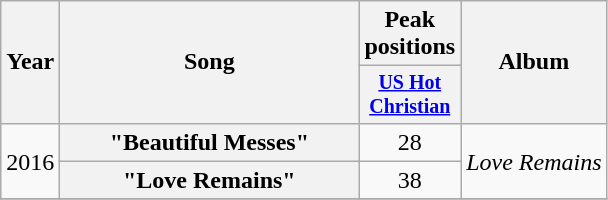<table class="wikitable plainrowheaders" style="text-align:center;">
<tr>
<th rowspan="2">Year</th>
<th rowspan="2" style="width:12em;">Song</th>
<th>Peak positions</th>
<th rowspan="2">Album</th>
</tr>
<tr style="font-size:smaller;">
<th width="60"><a href='#'>US Hot Christian</a><br></th>
</tr>
<tr>
<td rowspan="2">2016</td>
<th scope="row">"Beautiful Messes"</th>
<td>28</td>
<td rowspan="2" align="left"><em>Love Remains</em></td>
</tr>
<tr>
<th scope="row">"Love Remains"</th>
<td>38</td>
</tr>
<tr>
</tr>
</table>
